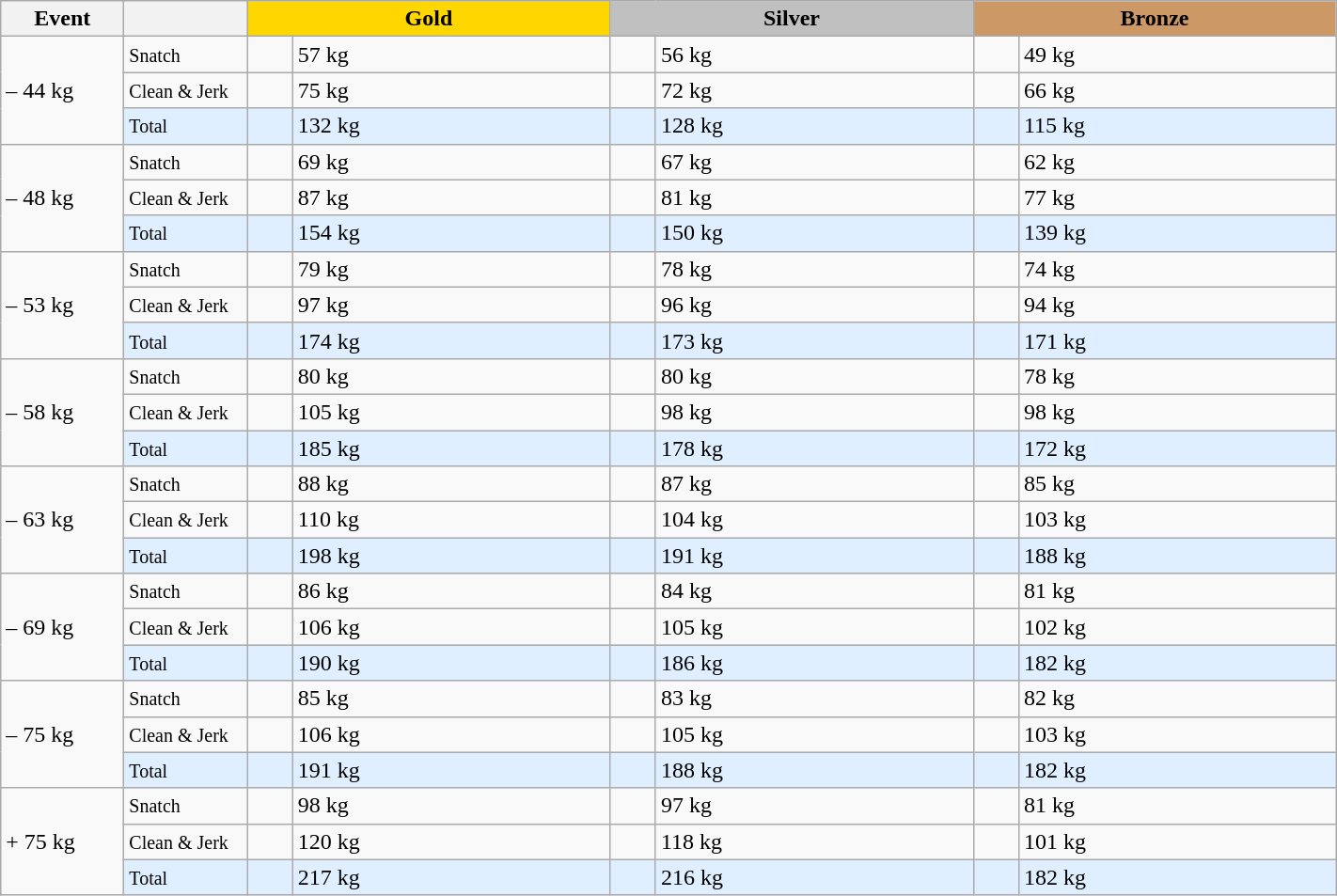<table class="wikitable">
<tr>
<th width=80>Event</th>
<th width=80></th>
<td bgcolor=gold align="center" colspan=2 width=250><strong>Gold</strong></td>
<td bgcolor=silver align="center" colspan=2 width=250><strong>Silver</strong></td>
<td bgcolor=#cc9966 colspan=2 align="center" width=250><strong>Bronze</strong></td>
</tr>
<tr>
<td rowspan=3>– 44 kg</td>
<td><small>Snatch</small></td>
<td></td>
<td>57 kg</td>
<td></td>
<td>56 kg</td>
<td></td>
<td>49 kg</td>
</tr>
<tr>
<td><small>Clean & Jerk</small></td>
<td></td>
<td>75 kg</td>
<td></td>
<td>72 kg</td>
<td></td>
<td>66 kg</td>
</tr>
<tr bgcolor=#dfefff>
<td><small>Total</small></td>
<td></td>
<td>132 kg</td>
<td></td>
<td>128 kg</td>
<td></td>
<td>115 kg</td>
</tr>
<tr>
<td rowspan=3>– 48 kg</td>
<td><small>Snatch</small></td>
<td></td>
<td>69 kg</td>
<td></td>
<td>67 kg</td>
<td></td>
<td>62 kg</td>
</tr>
<tr>
<td><small>Clean & Jerk</small></td>
<td></td>
<td>87 kg</td>
<td></td>
<td>81 kg</td>
<td></td>
<td>77 kg</td>
</tr>
<tr bgcolor=#dfefff>
<td><small>Total</small></td>
<td></td>
<td>154 kg</td>
<td></td>
<td>150 kg</td>
<td></td>
<td>139 kg</td>
</tr>
<tr>
<td rowspan=3>– 53 kg</td>
<td><small>Snatch</small></td>
<td></td>
<td>79 kg</td>
<td></td>
<td>78 kg</td>
<td></td>
<td>74 kg</td>
</tr>
<tr>
<td><small>Clean & Jerk</small></td>
<td></td>
<td>97 kg</td>
<td></td>
<td>96 kg</td>
<td></td>
<td>94 kg</td>
</tr>
<tr bgcolor=#dfefff>
<td><small>Total</small></td>
<td></td>
<td>174 kg</td>
<td></td>
<td>173 kg</td>
<td></td>
<td>171 kg</td>
</tr>
<tr>
<td rowspan=3>– 58 kg</td>
<td><small>Snatch</small></td>
<td></td>
<td>80 kg</td>
<td></td>
<td>80 kg</td>
<td></td>
<td>78 kg</td>
</tr>
<tr>
<td><small>Clean & Jerk</small></td>
<td></td>
<td>105 kg</td>
<td></td>
<td>98 kg</td>
<td></td>
<td>98 kg</td>
</tr>
<tr bgcolor=#dfefff>
<td><small>Total</small></td>
<td></td>
<td>185 kg</td>
<td></td>
<td>178 kg</td>
<td></td>
<td>172 kg</td>
</tr>
<tr>
<td rowspan=3>– 63 kg</td>
<td><small>Snatch</small></td>
<td></td>
<td>88 kg</td>
<td></td>
<td>87 kg</td>
<td></td>
<td>85 kg</td>
</tr>
<tr>
<td><small>Clean & Jerk</small></td>
<td></td>
<td>110 kg</td>
<td></td>
<td>104 kg</td>
<td></td>
<td>103 kg</td>
</tr>
<tr bgcolor=#dfefff>
<td><small>Total</small></td>
<td></td>
<td>198 kg</td>
<td></td>
<td>191 kg</td>
<td></td>
<td>188 kg</td>
</tr>
<tr>
<td rowspan=3>– 69 kg</td>
<td><small>Snatch</small></td>
<td></td>
<td>86 kg</td>
<td></td>
<td>84 kg</td>
<td></td>
<td>81 kg</td>
</tr>
<tr>
<td><small>Clean & Jerk</small></td>
<td></td>
<td>106 kg</td>
<td></td>
<td>105 kg</td>
<td></td>
<td>102 kg</td>
</tr>
<tr bgcolor=#dfefff>
<td><small>Total</small></td>
<td></td>
<td>190 kg</td>
<td></td>
<td>186 kg</td>
<td></td>
<td>182 kg</td>
</tr>
<tr>
<td rowspan=3>– 75 kg</td>
<td><small>Snatch</small></td>
<td></td>
<td>85 kg</td>
<td></td>
<td>83 kg</td>
<td></td>
<td>82 kg</td>
</tr>
<tr>
<td><small>Clean & Jerk</small></td>
<td></td>
<td>106 kg</td>
<td></td>
<td>105 kg</td>
<td></td>
<td>103 kg</td>
</tr>
<tr bgcolor=#dfefff>
<td><small>Total</small></td>
<td></td>
<td>191 kg</td>
<td></td>
<td>188 kg</td>
<td></td>
<td>182 kg</td>
</tr>
<tr>
<td rowspan=3>+ 75 kg</td>
<td><small>Snatch</small></td>
<td></td>
<td>98 kg</td>
<td></td>
<td>97 kg</td>
<td></td>
<td>81 kg</td>
</tr>
<tr>
<td><small>Clean & Jerk</small></td>
<td></td>
<td>120 kg</td>
<td></td>
<td>118 kg</td>
<td></td>
<td>101 kg</td>
</tr>
<tr bgcolor=#dfefff>
<td><small>Total</small></td>
<td></td>
<td>217 kg</td>
<td></td>
<td>216 kg</td>
<td></td>
<td>182 kg</td>
</tr>
</table>
